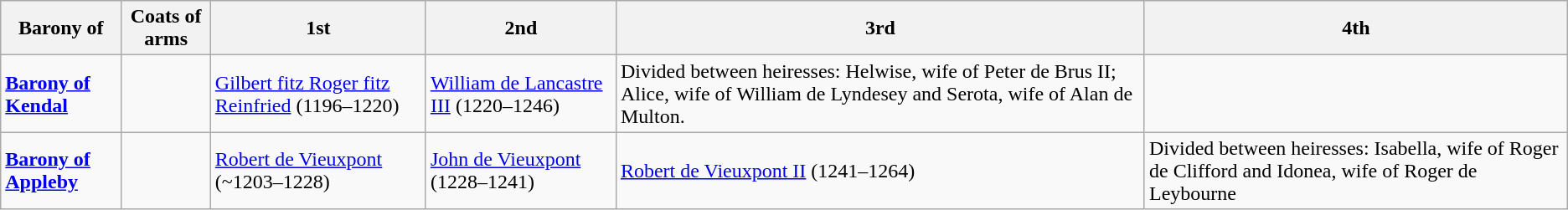<table class="wikitable">
<tr>
<th>Barony of</th>
<th>Coats of arms</th>
<th>1st</th>
<th>2nd</th>
<th>3rd</th>
<th>4th</th>
</tr>
<tr>
<td><strong><a href='#'>Barony of Kendal</a></strong></td>
<td></td>
<td><a href='#'>Gilbert fitz Roger fitz Reinfried</a> (1196–1220)</td>
<td><a href='#'>William de Lancastre III</a> (1220–1246)</td>
<td>Divided between heiresses: Helwise, wife of Peter de Brus II; Alice, wife of William de Lyndesey and Serota, wife of Alan de Multon.</td>
<td></td>
</tr>
<tr>
<td><strong><a href='#'>Barony of Appleby</a></strong></td>
<td></td>
<td><a href='#'>Robert de Vieuxpont</a> (~1203–1228)</td>
<td><a href='#'>John de Vieuxpont</a> (1228–1241)</td>
<td><a href='#'>Robert de Vieuxpont II</a> (1241–1264)</td>
<td>Divided between heiresses: Isabella, wife of Roger de Clifford and Idonea, wife of Roger de Leybourne</td>
</tr>
</table>
